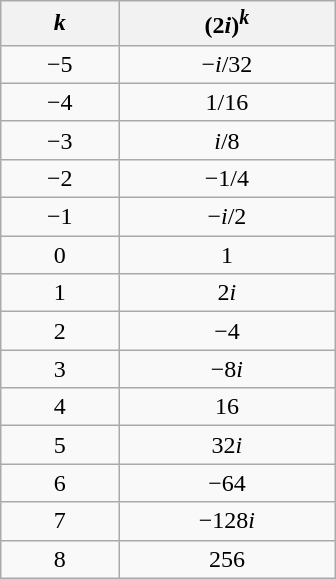<table class="wikitable" style="width:14em;float:right;margin-left:1em;">
<tr>
<th><em>k</em></th>
<th>(2<em>i</em>)<sup><em>k</em></sup></th>
</tr>
<tr>
<td align="center">−5</td>
<td align="center">−<em>i</em>/32</td>
</tr>
<tr>
<td align="center">−4</td>
<td align="center">1/16</td>
</tr>
<tr>
<td align="center">−3</td>
<td align="center"><em>i</em>/8</td>
</tr>
<tr>
<td align="center">−2</td>
<td align="center">−1/4</td>
</tr>
<tr>
<td align="center">−1</td>
<td align="center">−<em>i</em>/2</td>
</tr>
<tr>
<td align="center">0</td>
<td align="center">1</td>
</tr>
<tr>
<td align="center">1</td>
<td align="center">2<em>i</em></td>
</tr>
<tr>
<td align="center">2</td>
<td align="center">−4</td>
</tr>
<tr>
<td align="center">3</td>
<td align="center">−8<em>i</em></td>
</tr>
<tr>
<td align="center">4</td>
<td align="center">16</td>
</tr>
<tr>
<td align="center">5</td>
<td align="center">32<em>i</em></td>
</tr>
<tr>
<td align="center">6</td>
<td align="center">−64</td>
</tr>
<tr>
<td align="center">7</td>
<td align="center">−128<em>i</em></td>
</tr>
<tr>
<td align="center">8</td>
<td align="center">256</td>
</tr>
</table>
